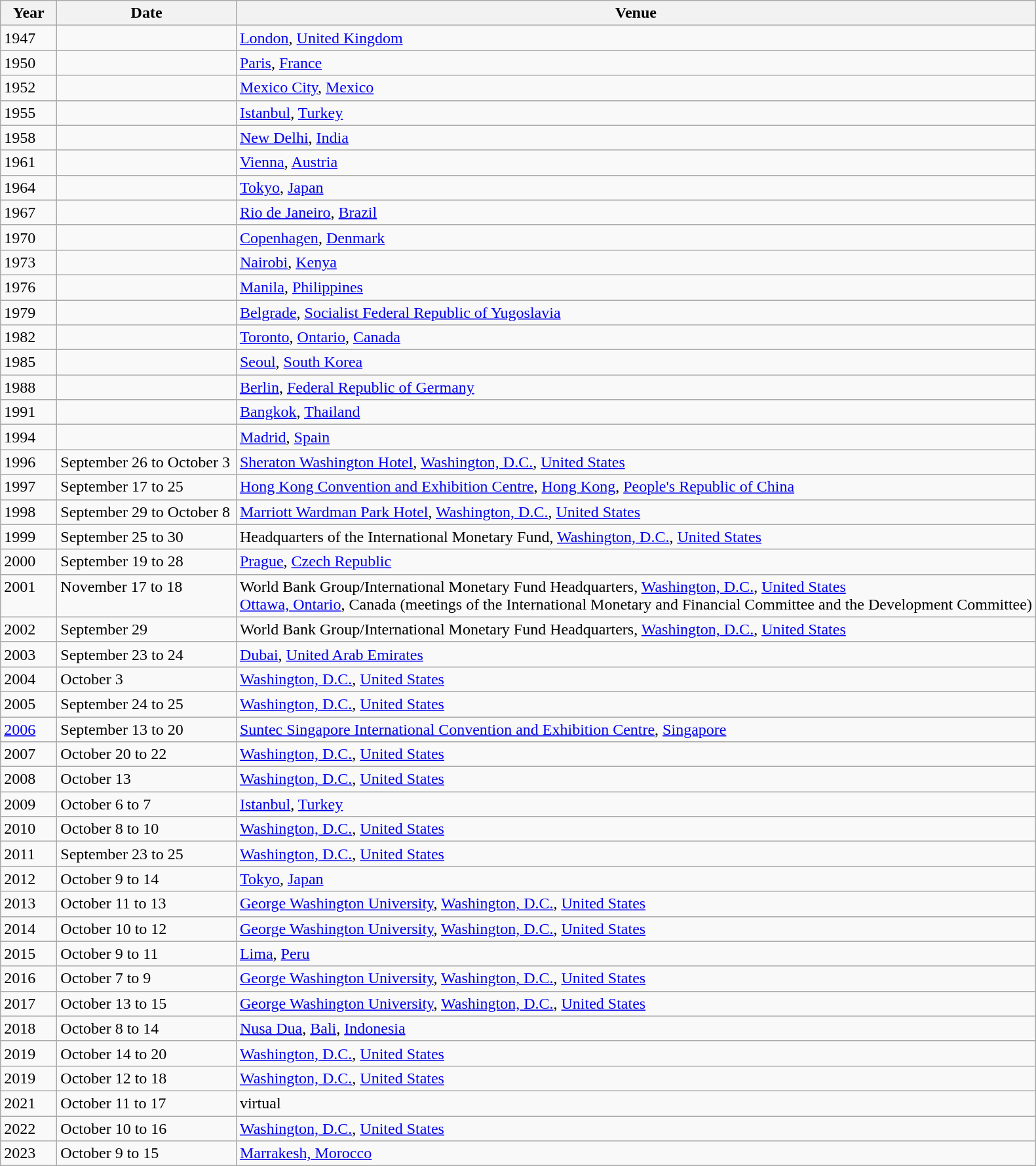<table class=wikitable>
<tr>
<th width=50>Year</th>
<th width=175>Date</th>
<th>Venue</th>
</tr>
<tr valign=top>
<td>1947</td>
<td></td>
<td><a href='#'>London</a>, <a href='#'>United Kingdom</a></td>
</tr>
<tr valign=top>
<td>1950</td>
<td></td>
<td><a href='#'>Paris</a>, <a href='#'>France</a></td>
</tr>
<tr valign=top>
<td>1952</td>
<td></td>
<td><a href='#'>Mexico City</a>, <a href='#'>Mexico</a></td>
</tr>
<tr valign=top>
<td>1955</td>
<td></td>
<td><a href='#'>Istanbul</a>, <a href='#'>Turkey</a></td>
</tr>
<tr valign=top>
<td>1958</td>
<td></td>
<td><a href='#'>New Delhi</a>, <a href='#'>India</a></td>
</tr>
<tr valign=top>
<td>1961</td>
<td></td>
<td><a href='#'>Vienna</a>, <a href='#'>Austria</a></td>
</tr>
<tr valign=top>
<td>1964</td>
<td></td>
<td><a href='#'>Tokyo</a>, <a href='#'>Japan</a></td>
</tr>
<tr valign=top>
<td>1967</td>
<td></td>
<td><a href='#'>Rio de Janeiro</a>, <a href='#'>Brazil</a></td>
</tr>
<tr valign=top>
<td>1970</td>
<td></td>
<td><a href='#'>Copenhagen</a>, <a href='#'>Denmark</a></td>
</tr>
<tr valign=top>
<td>1973</td>
<td></td>
<td><a href='#'>Nairobi</a>, <a href='#'>Kenya</a></td>
</tr>
<tr valign=top>
<td>1976</td>
<td></td>
<td><a href='#'>Manila</a>, <a href='#'>Philippines</a></td>
</tr>
<tr valign=top>
<td>1979</td>
<td></td>
<td><a href='#'>Belgrade</a>, <a href='#'>Socialist Federal Republic of Yugoslavia</a></td>
</tr>
<tr valign=top>
<td>1982</td>
<td></td>
<td><a href='#'>Toronto</a>, <a href='#'>Ontario</a>, <a href='#'>Canada</a></td>
</tr>
<tr valign=top>
<td>1985</td>
<td></td>
<td><a href='#'>Seoul</a>, <a href='#'>South Korea</a></td>
</tr>
<tr valign=top>
<td>1988</td>
<td></td>
<td><a href='#'>Berlin</a>, <a href='#'>Federal Republic of Germany</a></td>
</tr>
<tr valign=top>
<td>1991</td>
<td></td>
<td><a href='#'>Bangkok</a>, <a href='#'>Thailand</a></td>
</tr>
<tr valign=top>
<td>1994</td>
<td></td>
<td><a href='#'>Madrid</a>, <a href='#'>Spain</a></td>
</tr>
<tr valign=top>
<td>1996</td>
<td>September 26 to October 3</td>
<td><a href='#'>Sheraton Washington Hotel</a>, <a href='#'>Washington, D.C.</a>, <a href='#'>United States</a></td>
</tr>
<tr valign=top>
<td>1997</td>
<td>September 17 to 25</td>
<td><a href='#'>Hong Kong Convention and Exhibition Centre</a>, <a href='#'>Hong Kong</a>, <a href='#'>People's Republic of China</a></td>
</tr>
<tr valign=top>
<td>1998</td>
<td>September 29 to October 8</td>
<td><a href='#'>Marriott Wardman Park Hotel</a>, <a href='#'>Washington, D.C.</a>, <a href='#'>United States</a></td>
</tr>
<tr valign=top>
<td>1999</td>
<td>September 25 to 30</td>
<td>Headquarters of the International Monetary Fund, <a href='#'>Washington, D.C.</a>, <a href='#'>United States</a></td>
</tr>
<tr valign=top>
<td>2000</td>
<td>September 19 to 28</td>
<td><a href='#'>Prague</a>, <a href='#'>Czech Republic</a></td>
</tr>
<tr valign=top>
<td>2001</td>
<td>November 17 to 18</td>
<td>World Bank Group/International Monetary Fund Headquarters, <a href='#'>Washington, D.C.</a>, <a href='#'>United States</a><br><a href='#'>Ottawa, Ontario</a>, Canada (meetings of the International Monetary and Financial Committee and the Development Committee)</td>
</tr>
<tr valign=top>
<td>2002</td>
<td>September 29</td>
<td>World Bank Group/International Monetary Fund Headquarters, <a href='#'>Washington, D.C.</a>, <a href='#'>United States</a></td>
</tr>
<tr valign=top>
<td>2003</td>
<td>September 23 to 24</td>
<td><a href='#'>Dubai</a>, <a href='#'>United Arab Emirates</a></td>
</tr>
<tr valign=top>
<td>2004</td>
<td>October 3</td>
<td><a href='#'>Washington, D.C.</a>, <a href='#'>United States</a></td>
</tr>
<tr valign=top>
<td>2005</td>
<td>September 24 to 25</td>
<td><a href='#'>Washington, D.C.</a>, <a href='#'>United States</a></td>
</tr>
<tr valign=top>
<td><a href='#'>2006</a></td>
<td>September 13 to 20</td>
<td><a href='#'>Suntec Singapore International Convention and Exhibition Centre</a>, <a href='#'>Singapore</a></td>
</tr>
<tr valign=top>
<td>2007</td>
<td>October 20 to 22</td>
<td><a href='#'>Washington, D.C.</a>, <a href='#'>United States</a></td>
</tr>
<tr valign=top>
<td>2008</td>
<td>October 13</td>
<td><a href='#'>Washington, D.C.</a>, <a href='#'>United States</a></td>
</tr>
<tr valign=top>
<td>2009</td>
<td>October 6 to 7</td>
<td><a href='#'>Istanbul</a>, <a href='#'>Turkey</a></td>
</tr>
<tr valign=top>
<td>2010</td>
<td>October 8 to 10</td>
<td><a href='#'>Washington, D.C.</a>, <a href='#'>United States</a></td>
</tr>
<tr valign=top>
<td>2011</td>
<td>September 23 to 25</td>
<td><a href='#'>Washington, D.C.</a>, <a href='#'>United States</a></td>
</tr>
<tr valign=top>
<td>2012</td>
<td>October 9 to 14</td>
<td><a href='#'>Tokyo</a>, <a href='#'>Japan</a></td>
</tr>
<tr valign=top>
<td>2013</td>
<td>October 11 to 13</td>
<td><a href='#'>George Washington University</a>, <a href='#'>Washington, D.C.</a>, <a href='#'>United States</a></td>
</tr>
<tr valign=top>
<td>2014</td>
<td>October 10 to 12</td>
<td><a href='#'>George Washington University</a>, <a href='#'>Washington, D.C.</a>, <a href='#'>United States</a></td>
</tr>
<tr valign=top>
<td>2015</td>
<td>October 9 to 11</td>
<td><a href='#'>Lima</a>, <a href='#'>Peru</a></td>
</tr>
<tr valign=top>
<td>2016</td>
<td>October 7 to 9</td>
<td><a href='#'>George Washington University</a>, <a href='#'>Washington, D.C.</a>, <a href='#'>United States</a></td>
</tr>
<tr valign=top>
<td>2017</td>
<td>October 13 to 15</td>
<td><a href='#'>George Washington University</a>, <a href='#'>Washington, D.C.</a>, <a href='#'>United States</a></td>
</tr>
<tr valign=top>
<td>2018</td>
<td>October 8 to 14</td>
<td><a href='#'>Nusa Dua</a>, <a href='#'>Bali</a>, <a href='#'>Indonesia</a></td>
</tr>
<tr valign=top>
<td>2019</td>
<td>October 14 to 20</td>
<td><a href='#'>Washington, D.C.</a>, <a href='#'>United States</a></td>
</tr>
<tr valign=top>
<td>2019</td>
<td>October 12 to 18</td>
<td><a href='#'>Washington, D.C.</a>, <a href='#'>United States</a></td>
</tr>
<tr valign=top>
<td>2021</td>
<td>October 11 to 17</td>
<td>virtual</td>
</tr>
<tr valign=top>
<td>2022</td>
<td>October 10 to 16</td>
<td><a href='#'>Washington, D.C.</a>, <a href='#'>United States</a></td>
</tr>
<tr>
<td>2023</td>
<td>October 9 to 15</td>
<td><a href='#'>Marrakesh, Morocco</a></td>
</tr>
</table>
